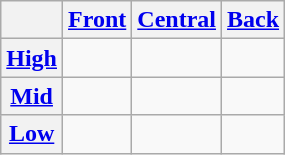<table class="wikitable" style="text-align: center;">
<tr>
<th></th>
<th><a href='#'>Front</a></th>
<th><a href='#'>Central</a></th>
<th><a href='#'>Back</a></th>
</tr>
<tr>
<th><a href='#'>High</a></th>
<td> </td>
<td> </td>
<td></td>
</tr>
<tr>
<th><a href='#'>Mid</a></th>
<td> </td>
<td></td>
<td> </td>
</tr>
<tr>
<th><a href='#'>Low</a></th>
<td></td>
<td> </td>
<td></td>
</tr>
</table>
